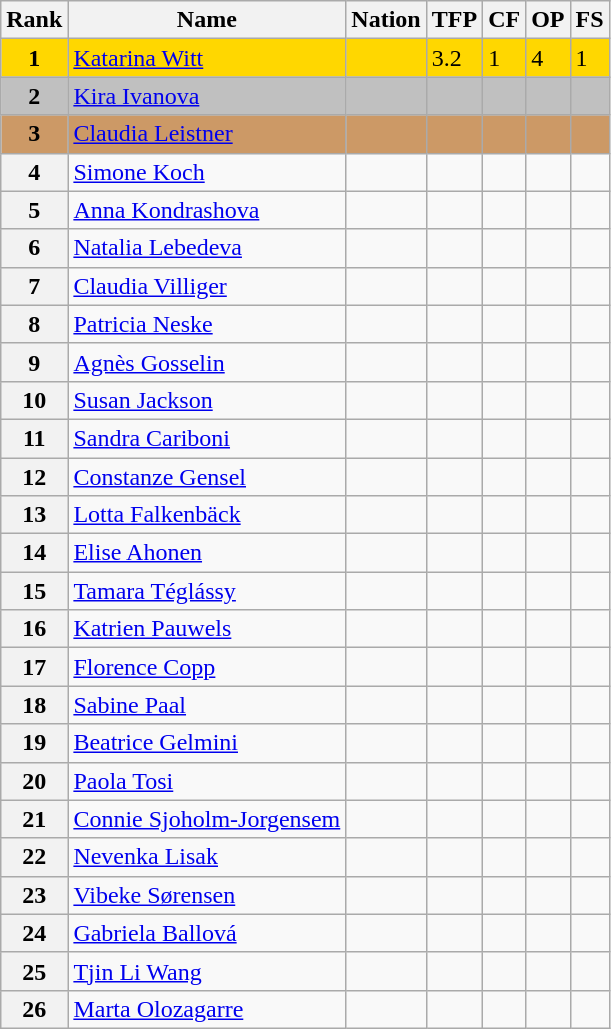<table class="wikitable">
<tr>
<th>Rank</th>
<th>Name</th>
<th>Nation</th>
<th>TFP</th>
<th>CF</th>
<th>OP</th>
<th>FS</th>
</tr>
<tr bgcolor="gold">
<td align="center"><strong>1</strong></td>
<td><a href='#'>Katarina Witt</a></td>
<td></td>
<td>3.2</td>
<td>1</td>
<td>4</td>
<td>1</td>
</tr>
<tr bgcolor="silver">
<td align="center"><strong>2</strong></td>
<td><a href='#'>Kira Ivanova</a></td>
<td></td>
<td></td>
<td></td>
<td></td>
<td></td>
</tr>
<tr bgcolor="cc9966">
<td align="center"><strong>3</strong></td>
<td><a href='#'>Claudia Leistner</a></td>
<td></td>
<td></td>
<td></td>
<td></td>
<td></td>
</tr>
<tr>
<th>4</th>
<td><a href='#'>Simone Koch</a></td>
<td></td>
<td></td>
<td></td>
<td></td>
<td></td>
</tr>
<tr>
<th>5</th>
<td><a href='#'>Anna Kondrashova</a></td>
<td></td>
<td></td>
<td></td>
<td></td>
<td></td>
</tr>
<tr>
<th>6</th>
<td><a href='#'>Natalia Lebedeva</a></td>
<td></td>
<td></td>
<td></td>
<td></td>
<td></td>
</tr>
<tr>
<th>7</th>
<td><a href='#'>Claudia Villiger</a></td>
<td></td>
<td></td>
<td></td>
<td></td>
<td></td>
</tr>
<tr>
<th>8</th>
<td><a href='#'>Patricia Neske</a></td>
<td></td>
<td></td>
<td></td>
<td></td>
<td></td>
</tr>
<tr>
<th>9</th>
<td><a href='#'>Agnès Gosselin</a></td>
<td></td>
<td></td>
<td></td>
<td></td>
<td></td>
</tr>
<tr>
<th>10</th>
<td><a href='#'>Susan Jackson</a></td>
<td></td>
<td></td>
<td></td>
<td></td>
<td></td>
</tr>
<tr>
<th>11</th>
<td><a href='#'>Sandra Cariboni</a></td>
<td></td>
<td></td>
<td></td>
<td></td>
<td></td>
</tr>
<tr>
<th>12</th>
<td><a href='#'>Constanze Gensel</a></td>
<td></td>
<td></td>
<td></td>
<td></td>
<td></td>
</tr>
<tr>
<th>13</th>
<td><a href='#'>Lotta Falkenbäck</a></td>
<td></td>
<td></td>
<td></td>
<td></td>
<td></td>
</tr>
<tr>
<th>14</th>
<td><a href='#'>Elise Ahonen</a></td>
<td></td>
<td></td>
<td></td>
<td></td>
<td></td>
</tr>
<tr>
<th>15</th>
<td><a href='#'>Tamara Téglássy</a></td>
<td></td>
<td></td>
<td></td>
<td></td>
<td></td>
</tr>
<tr>
<th>16</th>
<td><a href='#'>Katrien Pauwels</a></td>
<td></td>
<td></td>
<td></td>
<td></td>
<td></td>
</tr>
<tr>
<th>17</th>
<td><a href='#'>Florence Copp</a></td>
<td></td>
<td></td>
<td></td>
<td></td>
<td></td>
</tr>
<tr>
<th>18</th>
<td><a href='#'>Sabine Paal</a></td>
<td></td>
<td></td>
<td></td>
<td></td>
<td></td>
</tr>
<tr>
<th>19</th>
<td><a href='#'>Beatrice Gelmini</a></td>
<td></td>
<td></td>
<td></td>
<td></td>
<td></td>
</tr>
<tr>
<th>20</th>
<td><a href='#'>Paola Tosi</a></td>
<td></td>
<td></td>
<td></td>
<td></td>
<td></td>
</tr>
<tr>
<th>21</th>
<td><a href='#'>Connie Sjoholm-Jorgensem</a></td>
<td></td>
<td></td>
<td></td>
<td></td>
<td></td>
</tr>
<tr>
<th>22</th>
<td><a href='#'>Nevenka Lisak</a></td>
<td></td>
<td></td>
<td></td>
<td></td>
<td></td>
</tr>
<tr>
<th>23</th>
<td><a href='#'>Vibeke Sørensen</a></td>
<td></td>
<td></td>
<td></td>
<td></td>
<td></td>
</tr>
<tr>
<th>24</th>
<td><a href='#'>Gabriela Ballová</a></td>
<td></td>
<td></td>
<td></td>
<td></td>
<td></td>
</tr>
<tr>
<th>25</th>
<td><a href='#'>Tjin Li Wang</a></td>
<td></td>
<td></td>
<td></td>
<td></td>
<td></td>
</tr>
<tr>
<th>26</th>
<td><a href='#'>Marta Olozagarre</a></td>
<td></td>
<td></td>
<td></td>
<td></td>
<td></td>
</tr>
</table>
